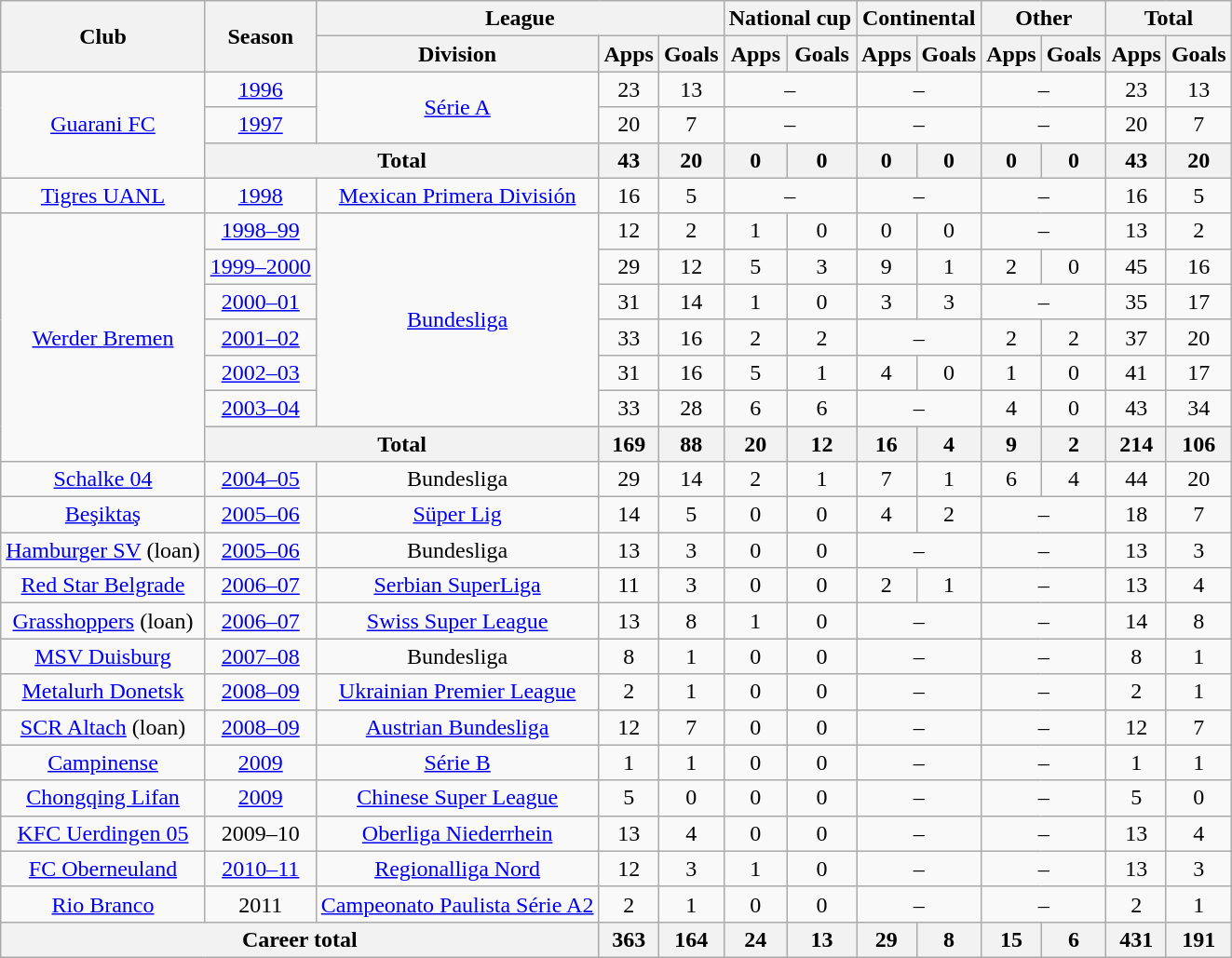<table class="wikitable" style="text-align:center">
<tr>
<th rowspan="2">Club</th>
<th rowspan="2">Season</th>
<th colspan="3">League</th>
<th colspan="2">National cup</th>
<th colspan="2">Continental</th>
<th colspan="2">Other</th>
<th colspan="2">Total</th>
</tr>
<tr>
<th>Division</th>
<th>Apps</th>
<th>Goals</th>
<th>Apps</th>
<th>Goals</th>
<th>Apps</th>
<th>Goals</th>
<th>Apps</th>
<th>Goals</th>
<th>Apps</th>
<th>Goals</th>
</tr>
<tr>
<td rowspan="3"><a href='#'>Guarani FC</a></td>
<td><a href='#'>1996</a></td>
<td rowspan="2"><a href='#'>Série A</a></td>
<td>23</td>
<td>13</td>
<td colspan="2">–</td>
<td colspan="2">–</td>
<td colspan="2">–</td>
<td>23</td>
<td>13</td>
</tr>
<tr>
<td><a href='#'>1997</a></td>
<td>20</td>
<td>7</td>
<td colspan="2">–</td>
<td colspan="2">–</td>
<td colspan="2">–</td>
<td>20</td>
<td>7</td>
</tr>
<tr>
<th colspan="2">Total</th>
<th>43</th>
<th>20</th>
<th>0</th>
<th>0</th>
<th>0</th>
<th>0</th>
<th>0</th>
<th>0</th>
<th>43</th>
<th>20</th>
</tr>
<tr>
<td><a href='#'>Tigres UANL</a></td>
<td><a href='#'>1998</a></td>
<td><a href='#'>Mexican Primera División</a></td>
<td>16</td>
<td>5</td>
<td colspan="2">–</td>
<td colspan="2">–</td>
<td colspan="2">–</td>
<td>16</td>
<td>5</td>
</tr>
<tr>
<td rowspan="7"><a href='#'>Werder Bremen</a></td>
<td><a href='#'>1998–99</a></td>
<td rowspan="6"><a href='#'>Bundesliga</a></td>
<td>12</td>
<td>2</td>
<td>1</td>
<td>0</td>
<td>0</td>
<td>0</td>
<td colspan="2">–</td>
<td>13</td>
<td>2</td>
</tr>
<tr>
<td><a href='#'>1999–2000</a></td>
<td>29</td>
<td>12</td>
<td>5</td>
<td>3</td>
<td>9</td>
<td>1</td>
<td>2</td>
<td>0</td>
<td>45</td>
<td>16</td>
</tr>
<tr>
<td><a href='#'>2000–01</a></td>
<td>31</td>
<td>14</td>
<td>1</td>
<td>0</td>
<td>3</td>
<td>3</td>
<td colspan="2">–</td>
<td>35</td>
<td>17</td>
</tr>
<tr>
<td><a href='#'>2001–02</a></td>
<td>33</td>
<td>16</td>
<td>2</td>
<td>2</td>
<td colspan="2">–</td>
<td>2</td>
<td>2</td>
<td>37</td>
<td>20</td>
</tr>
<tr>
<td><a href='#'>2002–03</a></td>
<td>31</td>
<td>16</td>
<td>5</td>
<td>1</td>
<td>4</td>
<td>0</td>
<td>1</td>
<td>0</td>
<td>41</td>
<td>17</td>
</tr>
<tr>
<td><a href='#'>2003–04</a></td>
<td>33</td>
<td>28</td>
<td>6</td>
<td>6</td>
<td colspan="2">–</td>
<td>4</td>
<td>0</td>
<td>43</td>
<td>34</td>
</tr>
<tr>
<th colspan="2">Total</th>
<th>169</th>
<th>88</th>
<th>20</th>
<th>12</th>
<th>16</th>
<th>4</th>
<th>9</th>
<th>2</th>
<th>214</th>
<th>106</th>
</tr>
<tr>
<td><a href='#'>Schalke 04</a></td>
<td><a href='#'>2004–05</a></td>
<td>Bundesliga</td>
<td>29</td>
<td>14</td>
<td>2</td>
<td>1</td>
<td>7</td>
<td>1</td>
<td>6</td>
<td>4</td>
<td>44</td>
<td>20</td>
</tr>
<tr>
<td><a href='#'>Beşiktaş</a></td>
<td><a href='#'>2005–06</a></td>
<td><a href='#'>Süper Lig</a></td>
<td>14</td>
<td>5</td>
<td>0</td>
<td>0</td>
<td>4</td>
<td>2</td>
<td colspan="2">–</td>
<td>18</td>
<td>7</td>
</tr>
<tr>
<td><a href='#'>Hamburger SV</a> (loan)</td>
<td><a href='#'>2005–06</a></td>
<td>Bundesliga</td>
<td>13</td>
<td>3</td>
<td>0</td>
<td>0</td>
<td colspan="2">–</td>
<td colspan="2">–</td>
<td>13</td>
<td>3</td>
</tr>
<tr>
<td><a href='#'>Red Star Belgrade</a></td>
<td><a href='#'>2006–07</a></td>
<td><a href='#'>Serbian SuperLiga</a></td>
<td>11</td>
<td>3</td>
<td>0</td>
<td>0</td>
<td>2</td>
<td>1</td>
<td colspan="2">–</td>
<td>13</td>
<td>4</td>
</tr>
<tr>
<td><a href='#'>Grasshoppers</a> (loan)</td>
<td><a href='#'>2006–07</a></td>
<td><a href='#'>Swiss Super League</a></td>
<td>13</td>
<td>8</td>
<td>1</td>
<td>0</td>
<td colspan="2">–</td>
<td colspan="2">–</td>
<td>14</td>
<td>8</td>
</tr>
<tr>
<td><a href='#'>MSV Duisburg</a></td>
<td><a href='#'>2007–08</a></td>
<td>Bundesliga</td>
<td>8</td>
<td>1</td>
<td>0</td>
<td>0</td>
<td colspan="2">–</td>
<td colspan="2">–</td>
<td>8</td>
<td>1</td>
</tr>
<tr>
<td><a href='#'>Metalurh Donetsk</a></td>
<td><a href='#'>2008–09</a></td>
<td><a href='#'>Ukrainian Premier League</a></td>
<td>2</td>
<td>1</td>
<td>0</td>
<td>0</td>
<td colspan="2">–</td>
<td colspan="2">–</td>
<td>2</td>
<td>1</td>
</tr>
<tr>
<td><a href='#'>SCR Altach</a> (loan)</td>
<td><a href='#'>2008–09</a></td>
<td><a href='#'>Austrian Bundesliga</a></td>
<td>12</td>
<td>7</td>
<td>0</td>
<td>0</td>
<td colspan="2">–</td>
<td colspan="2">–</td>
<td>12</td>
<td>7</td>
</tr>
<tr>
<td><a href='#'>Campinense</a></td>
<td><a href='#'>2009</a></td>
<td><a href='#'>Série B</a></td>
<td>1</td>
<td>1</td>
<td>0</td>
<td>0</td>
<td colspan="2">–</td>
<td colspan="2">–</td>
<td>1</td>
<td>1</td>
</tr>
<tr>
<td><a href='#'>Chongqing Lifan</a></td>
<td><a href='#'>2009</a></td>
<td><a href='#'>Chinese Super League</a></td>
<td>5</td>
<td>0</td>
<td>0</td>
<td>0</td>
<td colspan="2">–</td>
<td colspan="2">–</td>
<td>5</td>
<td>0</td>
</tr>
<tr>
<td><a href='#'>KFC Uerdingen 05</a></td>
<td>2009–10</td>
<td><a href='#'>Oberliga Niederrhein</a></td>
<td>13</td>
<td>4</td>
<td>0</td>
<td>0</td>
<td colspan="2">–</td>
<td colspan="2">–</td>
<td>13</td>
<td>4</td>
</tr>
<tr>
<td><a href='#'>FC Oberneuland</a></td>
<td><a href='#'>2010–11</a></td>
<td><a href='#'>Regionalliga Nord</a></td>
<td>12</td>
<td>3</td>
<td>1</td>
<td>0</td>
<td colspan="2">–</td>
<td colspan="2">–</td>
<td>13</td>
<td>3</td>
</tr>
<tr>
<td><a href='#'>Rio Branco</a></td>
<td>2011</td>
<td><a href='#'>Campeonato Paulista Série A2</a></td>
<td>2</td>
<td>1</td>
<td>0</td>
<td>0</td>
<td colspan="2">–</td>
<td colspan="2">–</td>
<td>2</td>
<td>1</td>
</tr>
<tr>
<th colspan="3">Career total</th>
<th>363</th>
<th>164</th>
<th>24</th>
<th>13</th>
<th>29</th>
<th>8</th>
<th>15</th>
<th>6</th>
<th>431</th>
<th>191</th>
</tr>
</table>
